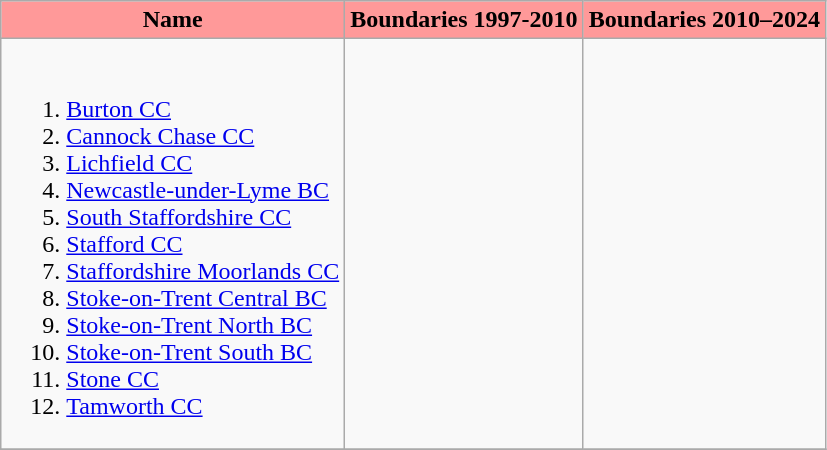<table class="wikitable">
<tr>
<th style="background-color:#ff9999">Name</th>
<th style="background-color:#ff9999">Boundaries 1997-2010</th>
<th style="background-color:#ff9999">Boundaries 2010–2024</th>
</tr>
<tr>
<td><br><ol><li><a href='#'>Burton CC</a></li><li><a href='#'>Cannock Chase CC</a></li><li><a href='#'>Lichfield CC</a></li><li><a href='#'>Newcastle-under-Lyme BC</a></li><li><a href='#'>South Staffordshire CC</a></li><li><a href='#'>Stafford CC</a></li><li><a href='#'>Staffordshire Moorlands CC</a></li><li><a href='#'>Stoke-on-Trent Central BC</a></li><li><a href='#'>Stoke-on-Trent North BC</a></li><li><a href='#'>Stoke-on-Trent South BC</a></li><li><a href='#'>Stone CC</a></li><li><a href='#'>Tamworth CC</a></li></ol></td>
<td></td>
<td></td>
</tr>
<tr>
</tr>
</table>
